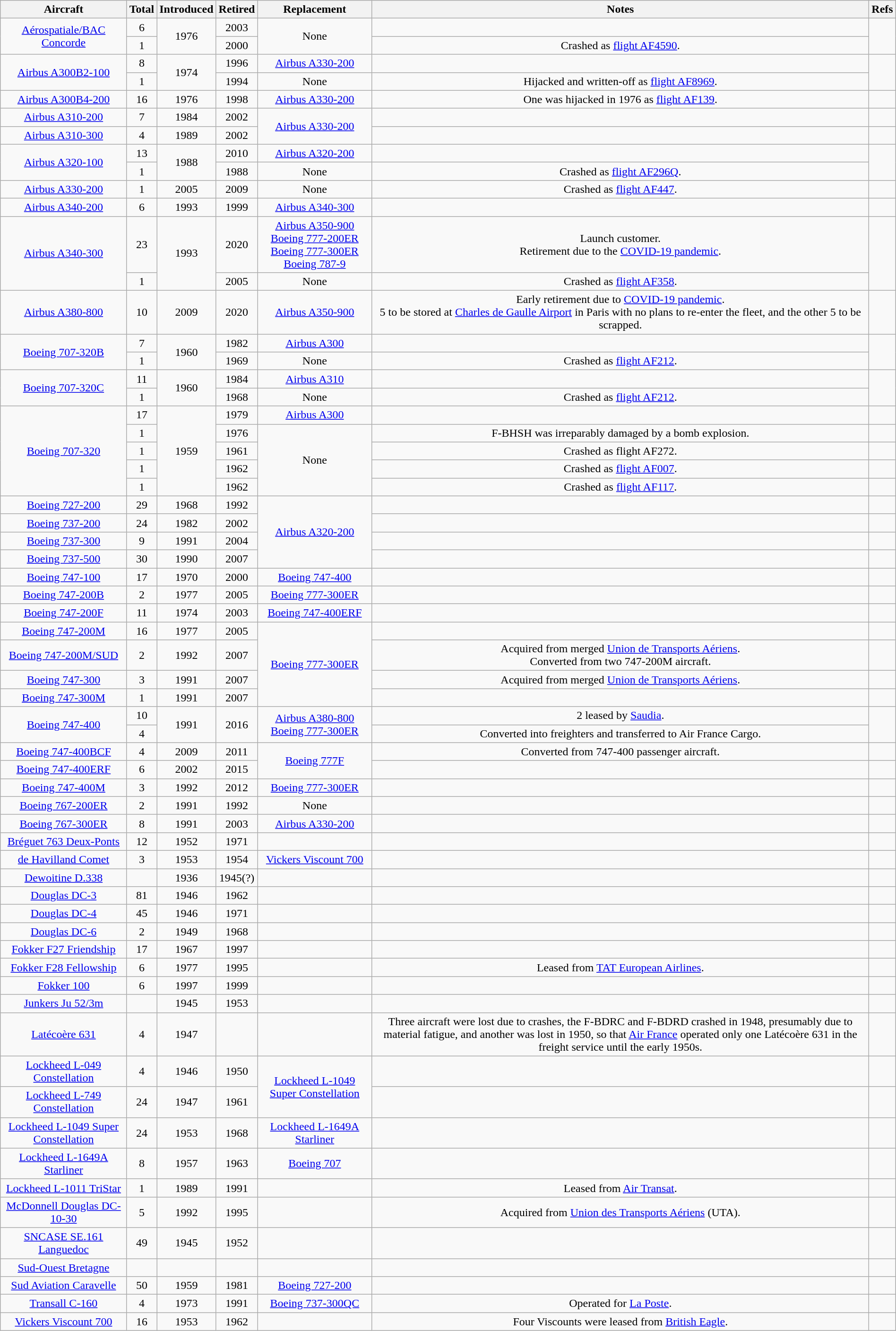<table class="wikitable" style="border-collapse:collapse; text-align:center; margin:1em auto;">
<tr>
<th>Aircraft</th>
<th>Total</th>
<th>Introduced</th>
<th>Retired</th>
<th>Replacement</th>
<th>Notes</th>
<th>Refs</th>
</tr>
<tr>
<td rowspan="2"><a href='#'>Aérospatiale/BAC Concorde</a></td>
<td>6</td>
<td rowspan="2">1976</td>
<td>2003</td>
<td rowspan="2">None</td>
<td></td>
<td rowspan="2"></td>
</tr>
<tr>
<td>1</td>
<td>2000</td>
<td>Crashed as <a href='#'>flight AF4590</a>.</td>
</tr>
<tr>
<td rowspan="2"><a href='#'>Airbus A300B2-100</a></td>
<td>8</td>
<td rowspan="2">1974</td>
<td>1996</td>
<td><a href='#'>Airbus A330-200</a></td>
<td></td>
<td rowspan="2"></td>
</tr>
<tr>
<td>1</td>
<td>1994</td>
<td>None</td>
<td>Hijacked and written-off as <a href='#'>flight AF8969</a>.</td>
</tr>
<tr>
<td><a href='#'>Airbus A300B4-200</a></td>
<td>16</td>
<td>1976</td>
<td>1998</td>
<td><a href='#'>Airbus A330-200</a></td>
<td>One was hijacked in 1976 as <a href='#'>flight AF139</a>.</td>
<td></td>
</tr>
<tr>
<td><a href='#'>Airbus A310-200</a></td>
<td>7</td>
<td>1984</td>
<td>2002</td>
<td rowspan="2"><a href='#'>Airbus A330-200</a></td>
<td></td>
<td></td>
</tr>
<tr>
<td><a href='#'>Airbus A310-300</a></td>
<td>4</td>
<td>1989</td>
<td>2002</td>
<td></td>
<td></td>
</tr>
<tr>
<td rowspan="2"><a href='#'>Airbus A320-100</a></td>
<td>13</td>
<td rowspan="2">1988</td>
<td>2010</td>
<td><a href='#'>Airbus A320-200</a></td>
<td></td>
<td rowspan="2"></td>
</tr>
<tr>
<td>1</td>
<td>1988</td>
<td>None</td>
<td>Crashed as <a href='#'>flight AF296Q</a>.</td>
</tr>
<tr>
<td><a href='#'>Airbus A330-200</a></td>
<td>1</td>
<td>2005</td>
<td>2009</td>
<td>None</td>
<td>Crashed as <a href='#'>flight AF447</a>.</td>
<td></td>
</tr>
<tr>
<td><a href='#'>Airbus A340-200</a></td>
<td>6</td>
<td>1993</td>
<td>1999</td>
<td><a href='#'>Airbus A340-300</a></td>
<td></td>
<td></td>
</tr>
<tr>
<td rowspan="2"><a href='#'>Airbus A340-300</a></td>
<td>23</td>
<td rowspan="2">1993</td>
<td>2020</td>
<td><a href='#'>Airbus A350-900</a><br><a href='#'>Boeing 777-200ER</a><br><a href='#'>Boeing 777-300ER</a><br><a href='#'>Boeing 787-9</a></td>
<td>Launch customer.<br>Retirement due to the <a href='#'>COVID-19 pandemic</a>.</td>
<td rowspan="2"></td>
</tr>
<tr>
<td>1</td>
<td>2005</td>
<td>None</td>
<td>Crashed as <a href='#'>flight AF358</a>.</td>
</tr>
<tr>
<td><a href='#'>Airbus A380-800</a></td>
<td>10</td>
<td>2009</td>
<td>2020</td>
<td><a href='#'>Airbus A350-900</a></td>
<td>Early retirement due to <a href='#'>COVID-19 pandemic</a>.<br>5 to be stored at <a href='#'>Charles de Gaulle Airport</a> in Paris with no plans to re-enter the fleet, and the other 5 to be scrapped.</td>
<td></td>
</tr>
<tr>
<td rowspan="2"><a href='#'>Boeing 707-320B</a></td>
<td>7</td>
<td rowspan="2">1960</td>
<td>1982</td>
<td><a href='#'>Airbus A300</a></td>
<td></td>
<td rowspan="2"></td>
</tr>
<tr>
<td>1</td>
<td>1969</td>
<td>None</td>
<td>Crashed as <a href='#'>flight AF212</a>.</td>
</tr>
<tr>
<td rowspan="2"><a href='#'>Boeing 707-320C</a></td>
<td>11</td>
<td rowspan="2">1960</td>
<td>1984</td>
<td><a href='#'>Airbus A310</a></td>
<td></td>
<td rowspan="2"></td>
</tr>
<tr>
<td>1</td>
<td>1968</td>
<td>None</td>
<td>Crashed as <a href='#'>flight AF212</a>.</td>
</tr>
<tr>
<td rowspan="5"><a href='#'>Boeing 707-320</a></td>
<td>17</td>
<td rowspan="5">1959</td>
<td>1979</td>
<td><a href='#'>Airbus A300</a></td>
<td></td>
<td></td>
</tr>
<tr>
<td>1</td>
<td>1976</td>
<td rowspan="4">None</td>
<td>F-BHSH was irreparably damaged by a bomb explosion.</td>
<td></td>
</tr>
<tr>
<td>1</td>
<td>1961</td>
<td>Crashed as flight AF272.</td>
<td></td>
</tr>
<tr>
<td>1</td>
<td>1962</td>
<td>Crashed as <a href='#'>flight AF007</a>.</td>
<td></td>
</tr>
<tr>
<td>1</td>
<td>1962</td>
<td>Crashed as <a href='#'>flight AF117</a>.</td>
<td></td>
</tr>
<tr>
<td><a href='#'>Boeing 727-200</a></td>
<td>29</td>
<td>1968</td>
<td>1992</td>
<td rowspan="4"><a href='#'>Airbus A320-200</a></td>
<td></td>
<td></td>
</tr>
<tr>
<td><a href='#'>Boeing 737-200</a></td>
<td>24</td>
<td>1982</td>
<td>2002</td>
<td></td>
<td></td>
</tr>
<tr>
<td><a href='#'>Boeing 737-300</a></td>
<td>9</td>
<td>1991</td>
<td>2004</td>
<td></td>
<td></td>
</tr>
<tr>
<td><a href='#'>Boeing 737-500</a></td>
<td>30</td>
<td>1990</td>
<td>2007</td>
<td></td>
<td></td>
</tr>
<tr>
<td><a href='#'>Boeing 747-100</a></td>
<td>17</td>
<td>1970</td>
<td>2000</td>
<td><a href='#'>Boeing 747-400</a></td>
<td></td>
<td></td>
</tr>
<tr>
<td><a href='#'>Boeing 747-200B</a></td>
<td>2</td>
<td>1977</td>
<td>2005</td>
<td><a href='#'>Boeing 777-300ER</a></td>
<td></td>
<td></td>
</tr>
<tr>
<td><a href='#'>Boeing 747-200F</a></td>
<td>11</td>
<td>1974</td>
<td>2003</td>
<td><a href='#'>Boeing 747-400ERF</a></td>
<td></td>
<td></td>
</tr>
<tr>
<td><a href='#'>Boeing 747-200M</a></td>
<td>16</td>
<td>1977</td>
<td>2005</td>
<td rowspan="4"><a href='#'>Boeing 777-300ER</a></td>
<td></td>
<td></td>
</tr>
<tr>
<td><a href='#'>Boeing 747-200M/SUD</a></td>
<td>2</td>
<td>1992</td>
<td>2007</td>
<td>Acquired from merged <a href='#'>Union de Transports Aériens</a>.<br>Converted from two 747-200M aircraft.</td>
<td></td>
</tr>
<tr>
<td><a href='#'>Boeing 747-300</a></td>
<td>3</td>
<td>1991</td>
<td>2007</td>
<td>Acquired from merged <a href='#'>Union de Transports Aériens</a>.</td>
<td></td>
</tr>
<tr>
<td><a href='#'>Boeing 747-300M</a></td>
<td>1</td>
<td>1991</td>
<td>2007</td>
<td></td>
<td></td>
</tr>
<tr>
<td rowspan="2"><a href='#'>Boeing 747-400</a></td>
<td>10</td>
<td rowspan="2">1991</td>
<td rowspan="2">2016</td>
<td rowspan="2"><a href='#'>Airbus A380-800</a><br><a href='#'>Boeing 777-300ER</a></td>
<td>2 leased by <a href='#'>Saudia</a>.</td>
<td rowspan="2"></td>
</tr>
<tr>
<td>4</td>
<td>Converted into freighters and transferred to Air France Cargo.</td>
</tr>
<tr>
<td><a href='#'>Boeing 747-400BCF</a></td>
<td>4</td>
<td>2009</td>
<td>2011</td>
<td rowspan="2"><a href='#'>Boeing 777F</a></td>
<td>Converted from 747-400 passenger aircraft.</td>
<td></td>
</tr>
<tr>
<td><a href='#'>Boeing 747-400ERF</a></td>
<td>6</td>
<td>2002</td>
<td>2015</td>
<td></td>
<td></td>
</tr>
<tr>
<td><a href='#'>Boeing 747-400M</a></td>
<td>3</td>
<td>1992</td>
<td>2012</td>
<td><a href='#'>Boeing 777-300ER</a></td>
<td></td>
<td></td>
</tr>
<tr>
<td><a href='#'>Boeing 767-200ER</a></td>
<td>2</td>
<td>1991</td>
<td>1992</td>
<td>None</td>
<td></td>
<td></td>
</tr>
<tr>
<td><a href='#'>Boeing 767-300ER</a></td>
<td>8</td>
<td>1991</td>
<td>2003</td>
<td><a href='#'>Airbus A330-200</a></td>
<td></td>
<td></td>
</tr>
<tr>
<td><a href='#'>Bréguet 763 Deux-Ponts</a></td>
<td>12</td>
<td>1952</td>
<td>1971</td>
<td></td>
<td></td>
<td></td>
</tr>
<tr>
<td><a href='#'>de Havilland Comet</a></td>
<td>3</td>
<td>1953</td>
<td>1954</td>
<td><a href='#'>Vickers Viscount 700</a></td>
<td></td>
<td></td>
</tr>
<tr>
<td><a href='#'>Dewoitine D.338</a></td>
<td></td>
<td>1936</td>
<td>1945(?)</td>
<td></td>
<td></td>
<td></td>
</tr>
<tr>
<td><a href='#'>Douglas DC-3</a></td>
<td>81</td>
<td>1946</td>
<td>1962</td>
<td></td>
<td></td>
<td></td>
</tr>
<tr>
<td><a href='#'>Douglas DC-4</a></td>
<td>45</td>
<td>1946</td>
<td>1971</td>
<td></td>
<td></td>
<td></td>
</tr>
<tr>
<td><a href='#'>Douglas DC-6</a></td>
<td>2</td>
<td>1949</td>
<td>1968</td>
<td></td>
<td></td>
<td></td>
</tr>
<tr>
<td><a href='#'>Fokker F27 Friendship</a></td>
<td>17</td>
<td>1967</td>
<td>1997</td>
<td></td>
<td></td>
<td></td>
</tr>
<tr>
<td><a href='#'>Fokker F28 Fellowship</a></td>
<td>6</td>
<td>1977</td>
<td>1995</td>
<td></td>
<td>Leased from <a href='#'>TAT European Airlines</a>.</td>
<td></td>
</tr>
<tr>
<td><a href='#'>Fokker 100</a></td>
<td>6</td>
<td>1997</td>
<td>1999</td>
<td></td>
<td></td>
<td></td>
</tr>
<tr>
<td><a href='#'>Junkers Ju 52/3m</a></td>
<td></td>
<td>1945</td>
<td>1953</td>
<td></td>
<td></td>
<td></td>
</tr>
<tr>
<td><a href='#'>Latécoère 631</a></td>
<td>4</td>
<td>1947</td>
<td></td>
<td></td>
<td>Three aircraft were lost due to crashes, the F-BDRC and F-BDRD crashed in 1948, presumably due to material fatigue, and another was lost in 1950, so that <a href='#'>Air France</a> operated only one Latécoère 631 in the freight service until the early 1950s.</td>
<td></td>
</tr>
<tr>
<td><a href='#'>Lockheed L-049 Constellation</a></td>
<td>4</td>
<td>1946</td>
<td>1950</td>
<td rowspan="2"><a href='#'>Lockheed L-1049 Super Constellation</a></td>
<td></td>
<td></td>
</tr>
<tr>
<td><a href='#'>Lockheed L-749 Constellation</a></td>
<td>24</td>
<td>1947</td>
<td>1961</td>
<td></td>
<td></td>
</tr>
<tr>
<td><a href='#'>Lockheed L-1049 Super Constellation</a></td>
<td>24</td>
<td>1953</td>
<td>1968</td>
<td><a href='#'>Lockheed L-1649A Starliner</a></td>
<td></td>
<td></td>
</tr>
<tr>
<td><a href='#'>Lockheed L-1649A Starliner</a></td>
<td>8</td>
<td>1957</td>
<td>1963</td>
<td><a href='#'>Boeing 707</a></td>
<td></td>
<td></td>
</tr>
<tr>
<td><a href='#'>Lockheed L-1011 TriStar</a></td>
<td>1</td>
<td>1989</td>
<td>1991</td>
<td></td>
<td>Leased from <a href='#'>Air Transat</a>.</td>
<td></td>
</tr>
<tr>
<td><a href='#'>McDonnell Douglas DC-10-30</a></td>
<td>5</td>
<td>1992</td>
<td>1995</td>
<td></td>
<td>Acquired from <a href='#'>Union des Transports Aériens</a> (UTA).</td>
<td></td>
</tr>
<tr>
<td><a href='#'>SNCASE SE.161 Languedoc</a></td>
<td>49</td>
<td>1945</td>
<td>1952</td>
<td></td>
<td></td>
<td></td>
</tr>
<tr>
<td><a href='#'>Sud-Ouest Bretagne</a></td>
<td></td>
<td></td>
<td></td>
<td></td>
<td></td>
<td></td>
</tr>
<tr>
<td><a href='#'>Sud Aviation Caravelle</a></td>
<td>50</td>
<td>1959</td>
<td>1981</td>
<td><a href='#'>Boeing 727-200</a></td>
<td></td>
<td></td>
</tr>
<tr>
<td><a href='#'>Transall C-160</a></td>
<td>4</td>
<td>1973</td>
<td>1991</td>
<td><a href='#'>Boeing 737-300QC</a></td>
<td>Operated for <a href='#'>La Poste</a>.</td>
<td></td>
</tr>
<tr>
<td><a href='#'>Vickers Viscount 700</a></td>
<td>16</td>
<td>1953</td>
<td>1962</td>
<td></td>
<td>Four Viscounts were leased from <a href='#'>British Eagle</a>.</td>
<td></td>
</tr>
</table>
